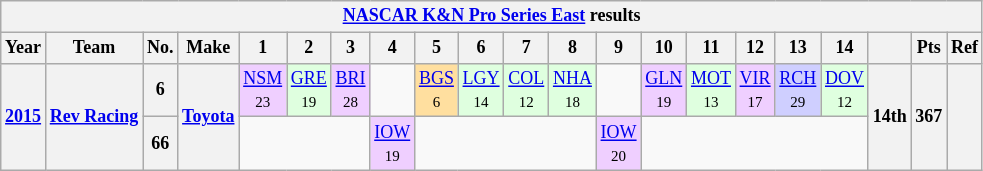<table class="wikitable" style="text-align:center; font-size:75%">
<tr>
<th colspan=23><a href='#'>NASCAR K&N Pro Series East</a> results</th>
</tr>
<tr>
<th>Year</th>
<th>Team</th>
<th>No.</th>
<th>Make</th>
<th>1</th>
<th>2</th>
<th>3</th>
<th>4</th>
<th>5</th>
<th>6</th>
<th>7</th>
<th>8</th>
<th>9</th>
<th>10</th>
<th>11</th>
<th>12</th>
<th>13</th>
<th>14</th>
<th></th>
<th>Pts</th>
<th>Ref</th>
</tr>
<tr>
<th rowspan=2><a href='#'>2015</a></th>
<th rowspan=2><a href='#'>Rev Racing</a></th>
<th>6</th>
<th rowspan=2><a href='#'>Toyota</a></th>
<td style="background:#EFCFFF;"><a href='#'>NSM</a><br><small>23</small></td>
<td style="background:#DFFFDF;"><a href='#'>GRE</a><br><small>19</small></td>
<td style="background:#EFCFFF;"><a href='#'>BRI</a><br><small>28</small></td>
<td></td>
<td style="background:#FFDF9F;"><a href='#'>BGS</a><br><small>6</small></td>
<td style="background:#DFFFDF;"><a href='#'>LGY</a><br><small>14</small></td>
<td style="background:#DFFFDF;"><a href='#'>COL</a><br><small>12</small></td>
<td style="background:#DFFFDF;"><a href='#'>NHA</a><br><small>18</small></td>
<td></td>
<td style="background:#EFCFFF;"><a href='#'>GLN</a><br><small>19</small></td>
<td style="background:#DFFFDF;"><a href='#'>MOT</a><br><small>13</small></td>
<td style="background:#EFCFFF;"><a href='#'>VIR</a><br><small>17</small></td>
<td style="background:#CFCFFF;"><a href='#'>RCH</a><br><small>29</small></td>
<td style="background:#DFFFDF;"><a href='#'>DOV</a><br><small>12</small></td>
<th rowspan=2>14th</th>
<th rowspan=2>367</th>
<th rowspan=2></th>
</tr>
<tr>
<th>66</th>
<td colspan=3></td>
<td style="background:#EFCFFF;"><a href='#'>IOW</a><br><small>19</small></td>
<td colspan=4></td>
<td style="background:#EFCFFF;"><a href='#'>IOW</a><br><small>20</small></td>
<td colspan=5></td>
</tr>
</table>
